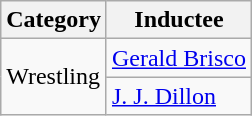<table class="wikitable">
<tr>
<th>Category</th>
<th>Inductee</th>
</tr>
<tr>
<td rowspan=2>Wrestling</td>
<td><a href='#'>Gerald Brisco</a></td>
</tr>
<tr>
<td><a href='#'>J. J. Dillon</a></td>
</tr>
</table>
